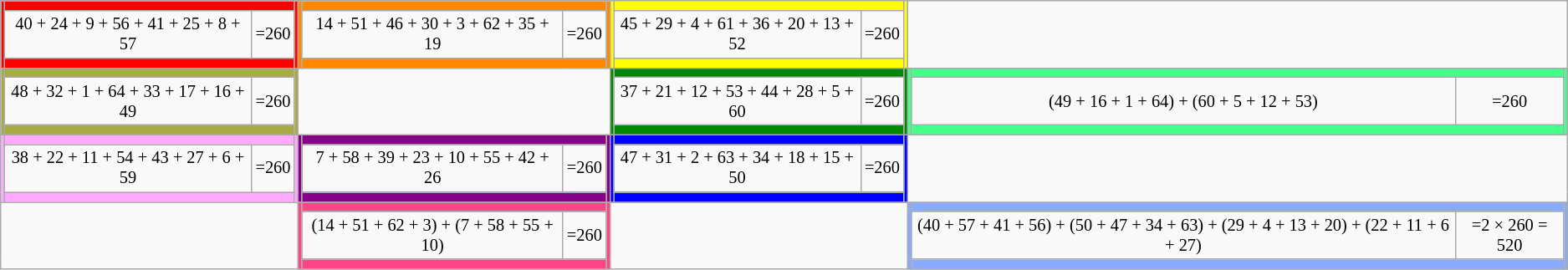<table class="wikitable" style="font-size:85%;text-align:center;">
<tr style="font-size:10%;">
<td rowspan=3 style="background:#f00;"> </td>
<td colspan=2 style="background:#f00;"> </td>
<td rowspan=3 style="background:#f00;"> </td>
<td rowspan=3 style="background:#f80;"> </td>
<td colspan=2 style="background:#f80;"> </td>
<td rowspan=3 style="background:#f80;"> </td>
<td rowspan=3 style="background:#ff0;"> </td>
<td colspan=2 style="background:#ff0;"> </td>
<td rowspan=3 style="background:#ff0;"> </td>
<td rowspan=3 colspan=4> </td>
</tr>
<tr>
<td>40 + 24 + 9 + 56 + 41 + 25 + 8 + 57</td>
<td>=260</td>
<td>14 + 51 + 46 + 30 + 3 + 62 + 35 + 19</td>
<td>=260</td>
<td>45 + 29 + 4 + 61 + 36 + 20 + 13 + 52</td>
<td>=260</td>
</tr>
<tr style="font-size:10%;">
<td colspan=2 style="background:#f00;"> </td>
<td colspan=2 style="background:#f80;"> </td>
<td colspan=2 style="background:#ff0;"> </td>
</tr>
<tr style="font-size:10%;">
<td rowspan=3 style="background:#aa4;"> </td>
<td colspan=2 style="background:#aa4;"> </td>
<td rowspan=3 style="background:#aa4;"> </td>
<td colspan=4 rowspan=3> </td>
<td rowspan=3 style="background:#080;"> </td>
<td colspan=2 style="background:#080;"> </td>
<td rowspan=3 style="background:#080;"> </td>
<td rowspan=3 style="background:#4f8;"> </td>
<td colspan=2 style="background:#4f8;"> </td>
<td rowspan=3 style="background:#4f8;"> </td>
</tr>
<tr>
<td>48 + 32 + 1 + 64 + 33 + 17 + 16 + 49</td>
<td>=260</td>
<td>37 + 21 + 12 + 53 + 44 + 28 + 5 + 60</td>
<td>=260</td>
<td>(49 + 16 + 1 + 64) + (60 + 5 + 12 + 53)</td>
<td>=260</td>
</tr>
<tr style="font-size:10%;">
<td colspan=2 style="background:#aa4;"> </td>
<td colspan=2 style="background:#080;"> </td>
<td colspan=2 style="background:#4f8;"> </td>
</tr>
<tr style="font-size:10%;">
<td rowspan=3 style="background:#faf;"> </td>
<td colspan=2 style="background:#faf;"> </td>
<td rowspan=3 style="background:#faf;"> </td>
<td rowspan=3 style="background:#808;"> </td>
<td colspan=2 style="background:#808;"> </td>
<td rowspan=3 style="background:#808;"> </td>
<td rowspan=3 style="background:#00f;"> </td>
<td colspan=2 style="background:#00f;"> </td>
<td rowspan=3 style="background:#00f;"> </td>
<td rowspan=3 colspan=4> </td>
</tr>
<tr>
<td>38 + 22 + 11 + 54 + 43 + 27 + 6 + 59</td>
<td>=260</td>
<td>7 + 58 + 39 + 23 + 10 + 55 + 42 + 26</td>
<td>=260</td>
<td>47 + 31 + 2 + 63 + 34 + 18 + 15 + 50</td>
<td>=260</td>
</tr>
<tr style="font-size:10%;">
<td colspan=2 style="background:#faf;"> </td>
<td colspan=2 style="background:#808;"> </td>
<td colspan=2 style="background:#00f;"> </td>
</tr>
<tr style="font-size:10%;">
<td rowspan=3 colspan=4> </td>
<td rowspan=3 style="background:#f48;"> </td>
<td colspan=2 style="background:#f48;"> </td>
<td rowspan=3 style="background:#f48;"> </td>
<td rowspan=3 colspan=4> </td>
<td rowspan=3 style="background:#8af;"> </td>
<td colspan=2 style="background:#8af;"> </td>
<td rowspan=3 style="background:#8af;"> </td>
</tr>
<tr>
<td>(14 + 51 + 62 + 3) + (7 + 58 + 55 + 10)</td>
<td>=260</td>
<td>(40 + 57 + 41 + 56) + (50 + 47 + 34 + 63) + (29 + 4 + 13 + 20) + (22 + 11 + 6 + 27)</td>
<td>=2 × 260 = 520</td>
</tr>
<tr style="font-size:10%;">
<td colspan=2 style="background:#f48;"> </td>
<td colspan=2 style="background:#8af;"> </td>
</tr>
</table>
